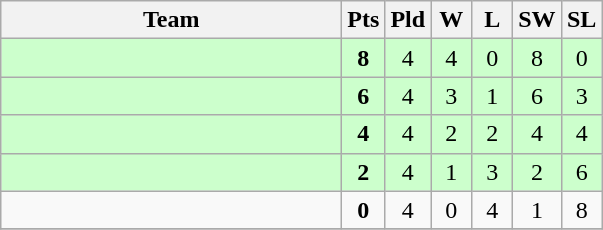<table class=wikitable style="text-align:center">
<tr>
<th width=220>Team</th>
<th width=20>Pts</th>
<th width=20>Pld</th>
<th width=20>W</th>
<th width=20>L</th>
<th width=20>SW</th>
<th width=20>SL</th>
</tr>
<tr bgcolor=#ccffcc>
<td align=left></td>
<td><strong>8</strong></td>
<td>4</td>
<td>4</td>
<td>0</td>
<td>8</td>
<td>0</td>
</tr>
<tr bgcolor=#ccffcc>
<td align=left></td>
<td><strong>6</strong></td>
<td>4</td>
<td>3</td>
<td>1</td>
<td>6</td>
<td>3</td>
</tr>
<tr bgcolor=#ccffcc>
<td align=left></td>
<td><strong>4</strong></td>
<td>4</td>
<td>2</td>
<td>2</td>
<td>4</td>
<td>4</td>
</tr>
<tr bgcolor=#ccffcc>
<td align=left></td>
<td><strong>2</strong></td>
<td>4</td>
<td>1</td>
<td>3</td>
<td>2</td>
<td>6</td>
</tr>
<tr bgcolor=>
<td align=left></td>
<td><strong>0</strong></td>
<td>4</td>
<td>0</td>
<td>4</td>
<td>1</td>
<td>8</td>
</tr>
<tr>
</tr>
</table>
